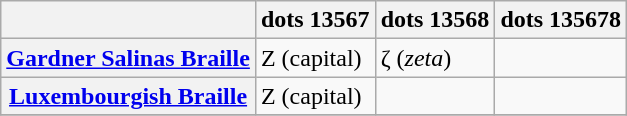<table class="wikitable">
<tr>
<th></th>
<th>dots 13567</th>
<th>dots 13568</th>
<th>dots 135678</th>
</tr>
<tr>
<th align=left><a href='#'>Gardner Salinas Braille</a></th>
<td>Z (capital)</td>
<td>ζ (<em>zeta</em>)</td>
<td></td>
</tr>
<tr>
<th align=left><a href='#'>Luxembourgish Braille</a></th>
<td>Z (capital)</td>
<td></td>
<td></td>
</tr>
<tr>
</tr>
</table>
